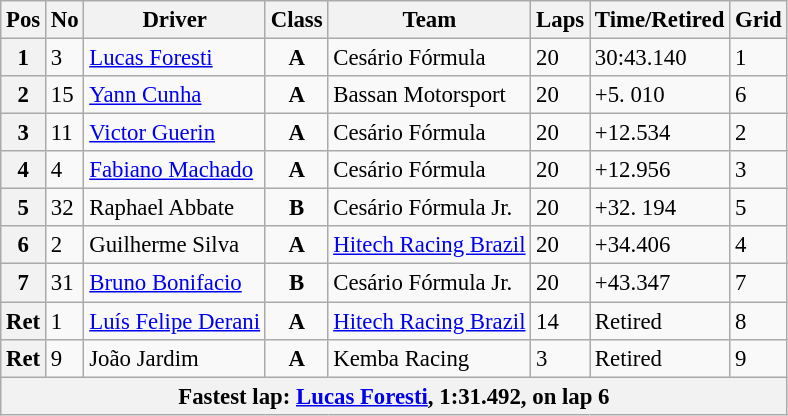<table class="wikitable" style="font-size:95%">
<tr>
<th>Pos</th>
<th>No</th>
<th>Driver</th>
<th>Class</th>
<th>Team</th>
<th>Laps</th>
<th>Time/Retired</th>
<th>Grid</th>
</tr>
<tr>
<th>1</th>
<td>3</td>
<td> <a href='#'>Lucas Foresti</a></td>
<td align="center"><strong><span>A</span></strong></td>
<td>Cesário Fórmula</td>
<td>20</td>
<td>30:43.140</td>
<td>1</td>
</tr>
<tr>
<th>2</th>
<td>15</td>
<td> <a href='#'>Yann Cunha</a></td>
<td align="center"><strong><span>A</span></strong></td>
<td>Bassan Motorsport</td>
<td>20</td>
<td>+5. 010</td>
<td>6</td>
</tr>
<tr>
<th>3</th>
<td>11</td>
<td> <a href='#'>Victor Guerin</a></td>
<td align="center"><strong><span>A</span></strong></td>
<td>Cesário Fórmula</td>
<td>20</td>
<td>+12.534</td>
<td>2</td>
</tr>
<tr>
<th>4</th>
<td>4</td>
<td> <a href='#'>Fabiano Machado</a></td>
<td align="center"><strong><span>A</span></strong></td>
<td>Cesário Fórmula</td>
<td>20</td>
<td>+12.956</td>
<td>3</td>
</tr>
<tr>
<th>5</th>
<td>32</td>
<td> Raphael Abbate</td>
<td align=center><strong><span>B</span></strong></td>
<td>Cesário Fórmula Jr.</td>
<td>20</td>
<td>+32. 194</td>
<td>5</td>
</tr>
<tr>
<th>6</th>
<td>2</td>
<td> Guilherme Silva</td>
<td align="center"><strong><span>A</span></strong></td>
<td><a href='#'>Hitech Racing Brazil</a></td>
<td>20</td>
<td>+34.406</td>
<td>4</td>
</tr>
<tr>
<th>7</th>
<td>31</td>
<td> <a href='#'>Bruno Bonifacio</a></td>
<td align=center><strong><span>B</span></strong></td>
<td>Cesário Fórmula Jr.</td>
<td>20</td>
<td>+43.347</td>
<td>7</td>
</tr>
<tr>
<th>Ret</th>
<td>1</td>
<td> <a href='#'>Luís Felipe Derani</a></td>
<td align="center"><strong><span>A</span></strong></td>
<td><a href='#'>Hitech Racing Brazil</a></td>
<td>14</td>
<td>Retired</td>
<td>8</td>
</tr>
<tr>
<th>Ret</th>
<td>9</td>
<td> João Jardim</td>
<td align="center"><strong><span>A</span></strong></td>
<td>Kemba Racing</td>
<td>3</td>
<td>Retired</td>
<td>9</td>
</tr>
<tr>
<th colspan=8 align=center>Fastest lap: <a href='#'>Lucas Foresti</a>, 1:31.492,  on lap 6</th>
</tr>
</table>
